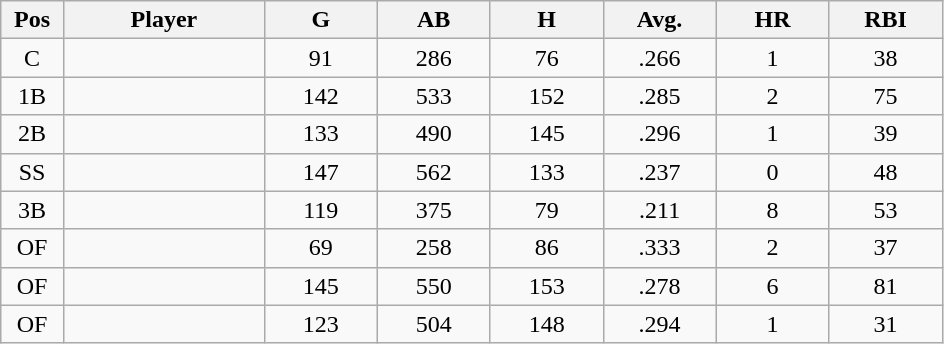<table class="wikitable sortable">
<tr>
<th bgcolor="#DDDDFF" width="5%">Pos</th>
<th bgcolor="#DDDDFF" width="16%">Player</th>
<th bgcolor="#DDDDFF" width="9%">G</th>
<th bgcolor="#DDDDFF" width="9%">AB</th>
<th bgcolor="#DDDDFF" width="9%">H</th>
<th bgcolor="#DDDDFF" width="9%">Avg.</th>
<th bgcolor="#DDDDFF" width="9%">HR</th>
<th bgcolor="#DDDDFF" width="9%">RBI</th>
</tr>
<tr align="center">
<td>C</td>
<td></td>
<td>91</td>
<td>286</td>
<td>76</td>
<td>.266</td>
<td>1</td>
<td>38</td>
</tr>
<tr align="center">
<td>1B</td>
<td></td>
<td>142</td>
<td>533</td>
<td>152</td>
<td>.285</td>
<td>2</td>
<td>75</td>
</tr>
<tr align="center">
<td>2B</td>
<td></td>
<td>133</td>
<td>490</td>
<td>145</td>
<td>.296</td>
<td>1</td>
<td>39</td>
</tr>
<tr align="center">
<td>SS</td>
<td></td>
<td>147</td>
<td>562</td>
<td>133</td>
<td>.237</td>
<td>0</td>
<td>48</td>
</tr>
<tr align="center">
<td>3B</td>
<td></td>
<td>119</td>
<td>375</td>
<td>79</td>
<td>.211</td>
<td>8</td>
<td>53</td>
</tr>
<tr align="center">
<td>OF</td>
<td></td>
<td>69</td>
<td>258</td>
<td>86</td>
<td>.333</td>
<td>2</td>
<td>37</td>
</tr>
<tr align="center">
<td>OF</td>
<td></td>
<td>145</td>
<td>550</td>
<td>153</td>
<td>.278</td>
<td>6</td>
<td>81</td>
</tr>
<tr align="center">
<td>OF</td>
<td></td>
<td>123</td>
<td>504</td>
<td>148</td>
<td>.294</td>
<td>1</td>
<td>31</td>
</tr>
</table>
